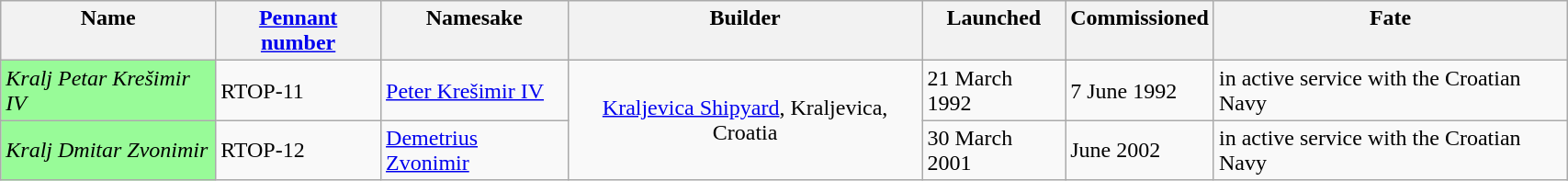<table class=wikitable width=90%>
<tr valign=top>
<th>Name</th>
<th><a href='#'>Pennant number</a></th>
<th>Namesake</th>
<th>Builder</th>
<th>Launched</th>
<th>Commissioned</th>
<th>Fate</th>
</tr>
<tr valign=middle>
<td style="background:PaleGreen;"><em>Kralj Petar Krešimir IV</em></td>
<td>RTOP-11</td>
<td><a href='#'>Peter Krešimir IV</a></td>
<td align=center rowspan=2><a href='#'>Kraljevica Shipyard</a>, Kraljevica, Croatia</td>
<td>21 March 1992</td>
<td>7 June 1992</td>
<td>in active service with the Croatian Navy</td>
</tr>
<tr valign=middle>
<td style="background:PaleGreen;"><em>Kralj Dmitar Zvonimir</em></td>
<td>RTOP-12</td>
<td><a href='#'>Demetrius Zvonimir</a></td>
<td>30 March 2001</td>
<td>June 2002</td>
<td>in active service with the Croatian Navy</td>
</tr>
</table>
